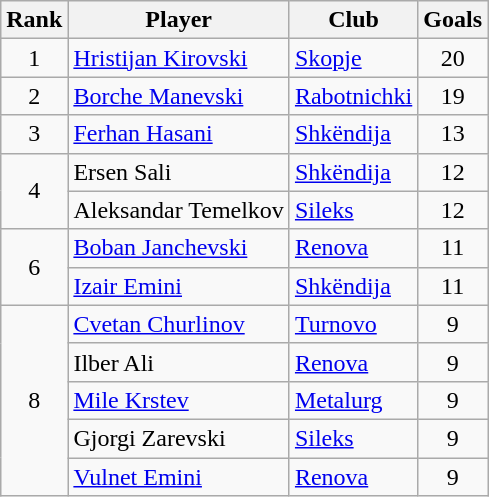<table class="wikitable" style="text-align:center">
<tr>
<th>Rank</th>
<th>Player</th>
<th>Club</th>
<th>Goals</th>
</tr>
<tr>
<td>1</td>
<td align="left"> <a href='#'>Hristijan Kirovski</a></td>
<td align="left"><a href='#'>Skopje</a></td>
<td>20</td>
</tr>
<tr>
<td>2</td>
<td align="left"> <a href='#'>Borche Manevski</a></td>
<td align="left"><a href='#'>Rabotnichki</a></td>
<td>19</td>
</tr>
<tr>
<td>3</td>
<td align="left"> <a href='#'>Ferhan Hasani</a></td>
<td align="left"><a href='#'>Shkëndija</a></td>
<td>13</td>
</tr>
<tr>
<td rowspan="2">4</td>
<td align="left"> Ersen Sali</td>
<td align="left"><a href='#'>Shkëndija</a></td>
<td>12</td>
</tr>
<tr>
<td align="left"> Aleksandar Temelkov</td>
<td align="left"><a href='#'>Sileks</a></td>
<td>12</td>
</tr>
<tr>
<td rowspan="2">6</td>
<td align="left"> <a href='#'>Boban Janchevski</a></td>
<td align="left"><a href='#'>Renova</a></td>
<td>11</td>
</tr>
<tr>
<td align="left"> <a href='#'>Izair Emini</a></td>
<td align="left"><a href='#'>Shkëndija</a></td>
<td>11</td>
</tr>
<tr>
<td rowspan="5">8</td>
<td align="left"> <a href='#'>Cvetan Churlinov</a></td>
<td align="left"><a href='#'>Turnovo</a></td>
<td>9</td>
</tr>
<tr>
<td align="left"> Ilber Ali</td>
<td align="left"><a href='#'>Renova</a></td>
<td>9</td>
</tr>
<tr>
<td align="left"> <a href='#'>Mile Krstev</a></td>
<td align="left"><a href='#'>Metalurg</a></td>
<td>9</td>
</tr>
<tr>
<td align="left"> Gjorgi Zarevski</td>
<td align="left"><a href='#'>Sileks</a></td>
<td>9</td>
</tr>
<tr>
<td align="left"> <a href='#'>Vulnet Emini</a></td>
<td align="left"><a href='#'>Renova</a></td>
<td>9</td>
</tr>
</table>
